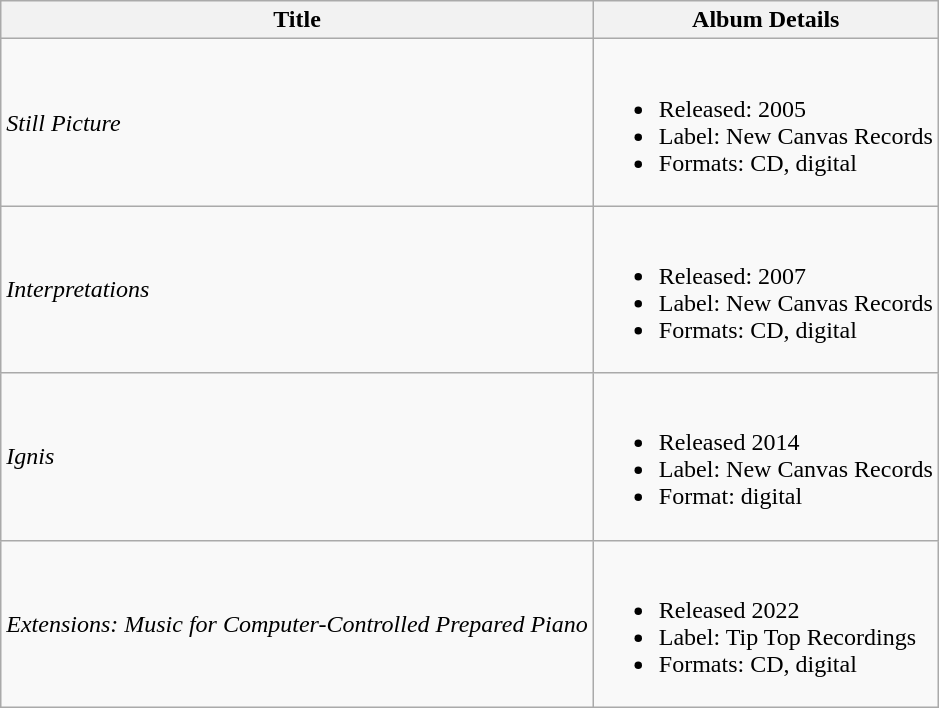<table class="wikitable">
<tr>
<th>Title</th>
<th>Album Details</th>
</tr>
<tr>
<td><em>Still Picture</em></td>
<td><br><ul><li>Released: 2005</li><li>Label: New Canvas Records</li><li>Formats: CD, digital</li></ul></td>
</tr>
<tr>
<td><em>Interpretations</em></td>
<td><br><ul><li>Released: 2007</li><li>Label: New Canvas Records</li><li>Formats: CD, digital</li></ul></td>
</tr>
<tr>
<td><em>Ignis</em></td>
<td><br><ul><li>Released 2014</li><li>Label: New Canvas Records</li><li>Format: digital</li></ul></td>
</tr>
<tr>
<td><em>Extensions: Music for Computer-Controlled Prepared Piano</em></td>
<td><br><ul><li>Released 2022</li><li>Label: Tip Top Recordings</li><li>Formats: CD, digital</li></ul></td>
</tr>
</table>
